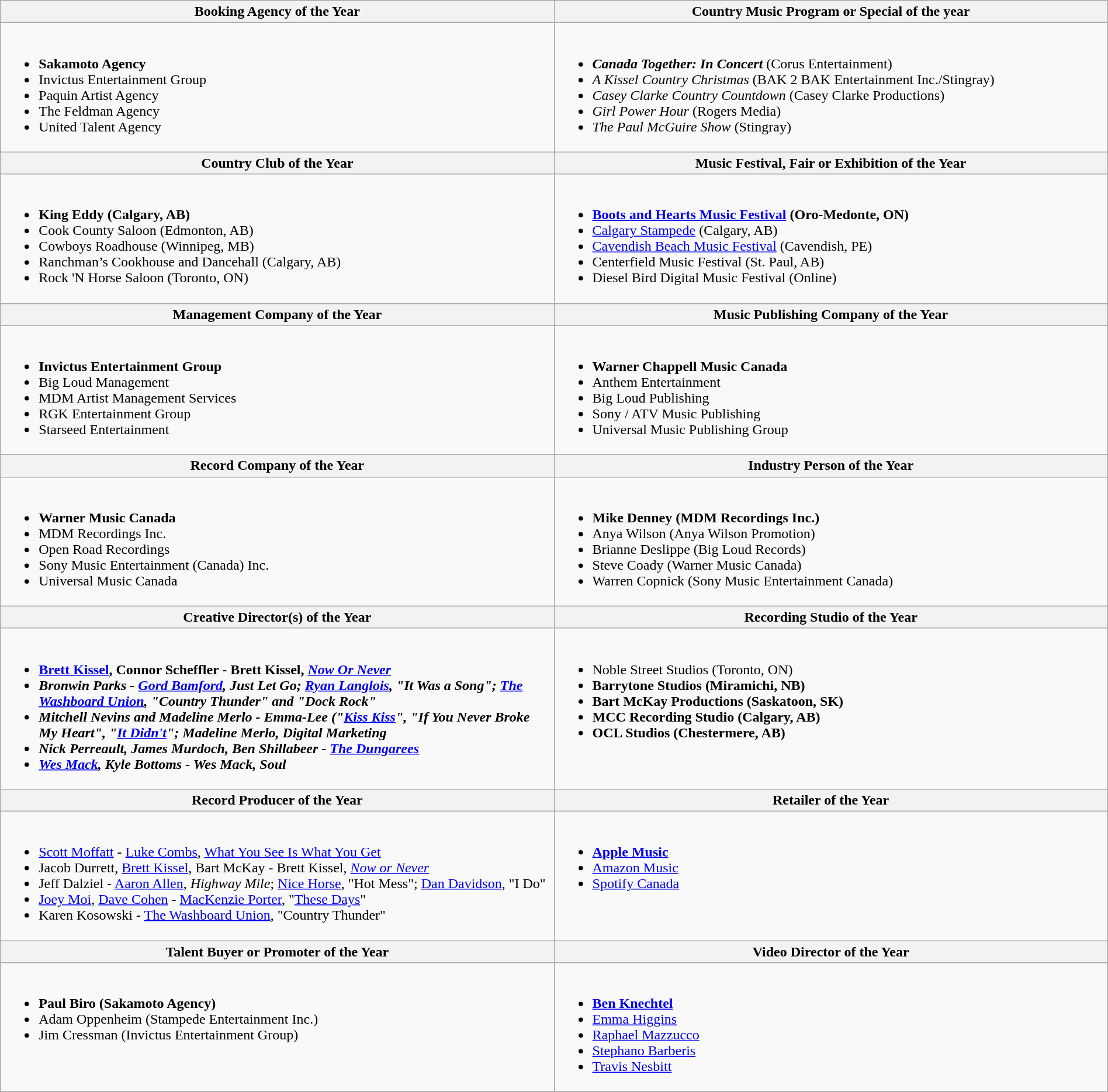<table class="wikitable" style="width:100%">
<tr>
<th style="width:50%">Booking Agency of the Year</th>
<th style="width:50%">Country Music Program or Special of the year</th>
</tr>
<tr>
<td valign="top"><br><ul><li> <strong>Sakamoto Agency</strong></li><li>Invictus Entertainment Group</li><li>Paquin Artist Agency</li><li>The Feldman Agency</li><li>United Talent Agency</li></ul></td>
<td valign="top"><br><ul><li> <strong><em>Canada Together: In Concert</em></strong> (Corus Entertainment)</li><li><em>A Kissel Country Christmas</em> (BAK 2 BAK Entertainment Inc./Stingray)</li><li><em>Casey Clarke Country Countdown</em> (Casey Clarke Productions)</li><li><em>Girl Power Hour</em> (Rogers Media)</li><li><em>The Paul McGuire Show</em> (Stingray)</li></ul></td>
</tr>
<tr>
<th style="width:50%">Country Club of the Year</th>
<th style="width:50%">Music Festival, Fair or Exhibition of the Year</th>
</tr>
<tr>
<td valign="top"><br><ul><li> <strong>King Eddy (Calgary, AB)</strong></li><li>Cook County Saloon (Edmonton, AB)</li><li>Cowboys Roadhouse (Winnipeg, MB)</li><li>Ranchman’s Cookhouse and Dancehall (Calgary, AB)</li><li>Rock 'N Horse Saloon (Toronto, ON)</li></ul></td>
<td valign="top"><br><ul><li> <strong><a href='#'>Boots and Hearts Music Festival</a> (Oro-Medonte, ON)</strong></li><li><a href='#'>Calgary Stampede</a> (Calgary, AB)</li><li><a href='#'>Cavendish Beach Music Festival</a> (Cavendish, PE)</li><li>Centerfield Music Festival (St. Paul, AB)</li><li>Diesel Bird Digital Music Festival (Online)</li></ul></td>
</tr>
<tr>
<th style="width:50%">Management Company of the Year</th>
<th style="width:50%">Music Publishing Company of the Year</th>
</tr>
<tr>
<td valign="top"><br><ul><li> <strong>Invictus Entertainment Group</strong></li><li>Big Loud Management</li><li>MDM Artist Management Services</li><li>RGK Entertainment Group</li><li>Starseed Entertainment</li></ul></td>
<td valign="top"><br><ul><li> <strong>Warner Chappell Music Canada</strong></li><li>Anthem Entertainment</li><li>Big Loud Publishing</li><li>Sony / ATV Music Publishing</li><li>Universal Music Publishing Group</li></ul></td>
</tr>
<tr>
<th style="width:50%">Record Company of the Year</th>
<th style="width:50%">Industry Person of the Year</th>
</tr>
<tr>
<td valign="top"><br><ul><li> <strong>Warner Music Canada</strong></li><li>MDM Recordings Inc.</li><li>Open Road Recordings</li><li>Sony Music Entertainment (Canada) Inc.</li><li>Universal Music Canada</li></ul></td>
<td valign="top"><br><ul><li> <strong>Mike Denney (MDM Recordings Inc.)</strong></li><li>Anya Wilson (Anya Wilson Promotion)</li><li>Brianne Deslippe (Big Loud Records)</li><li>Steve Coady (Warner Music Canada)</li><li>Warren Copnick (Sony Music Entertainment Canada)</li></ul></td>
</tr>
<tr>
<th style="width:50%">Creative Director(s) of the Year</th>
<th style="width:50%">Recording Studio of the Year</th>
</tr>
<tr>
<td valign="top"><br><ul><li> <strong><a href='#'>Brett Kissel</a>, Connor Scheffler - Brett Kissel, <em><a href='#'>Now Or Never</a><strong><em></li><li>Bronwin Parks - <a href='#'>Gord Bamford</a>, </em>Just Let Go<em>; <a href='#'>Ryan Langlois</a>, "It Was a Song"; <a href='#'>The Washboard Union</a>, "Country Thunder" and "Dock Rock"</li><li>Mitchell Nevins and Madeline Merlo - Emma-Lee ("<a href='#'>Kiss Kiss</a>", "If You Never Broke My Heart", "<a href='#'>It Didn't</a>"; Madeline Merlo, Digital Marketing</li><li>Nick Perreault, James Murdoch, Ben Shillabeer - <a href='#'>The Dungarees</a></li><li><a href='#'>Wes Mack</a>, Kyle Bottoms - Wes Mack, </em>Soul<em></li></ul></td>
<td valign="top"><br><ul><li> </strong>Noble Street Studios (Toronto, ON)<strong></li><li>Barrytone Studios (Miramichi, NB)</li><li>Bart McKay Productions (Saskatoon, SK)</li><li>MCC Recording Studio (Calgary, AB)</li><li>OCL Studios (Chestermere, AB)</li></ul></td>
</tr>
<tr>
<th style="width:50%">Record Producer of the Year</th>
<th style="width:50%">Retailer of the Year</th>
</tr>
<tr>
<td valign="top"><br><ul><li> </strong><a href='#'>Scott Moffatt</a> - <a href='#'>Luke Combs</a>, </em><a href='#'>What You See Is What You Get</a></em></strong></li><li>Jacob Durrett, <a href='#'>Brett Kissel</a>, Bart McKay - Brett Kissel, <em><a href='#'>Now or Never</a></em></li><li>Jeff Dalziel - <a href='#'>Aaron Allen</a>, <em>Highway Mile</em>; <a href='#'>Nice Horse</a>, "Hot Mess"; <a href='#'>Dan Davidson</a>, "I Do"</li><li><a href='#'>Joey Moi</a>, <a href='#'>Dave Cohen</a> - <a href='#'>MacKenzie Porter</a>, "<a href='#'>These Days</a>"</li><li>Karen Kosowski - <a href='#'>The Washboard Union</a>, "Country Thunder"</li></ul></td>
<td valign="top"><br><ul><li> <strong><a href='#'>Apple Music</a></strong></li><li><a href='#'>Amazon Music</a></li><li><a href='#'>Spotify Canada</a></li></ul></td>
</tr>
<tr>
<th style="width:50%">Talent Buyer or Promoter of the Year</th>
<th style="width:50%">Video Director of the Year</th>
</tr>
<tr>
<td valign="top"><br><ul><li> <strong>Paul Biro (Sakamoto Agency)</strong></li><li>Adam Oppenheim (Stampede Entertainment Inc.)</li><li>Jim Cressman (Invictus Entertainment Group)</li></ul></td>
<td valign="top"><br><ul><li> <strong><a href='#'>Ben Knechtel</a></strong></li><li><a href='#'>Emma Higgins</a></li><li><a href='#'>Raphael Mazzucco</a></li><li><a href='#'>Stephano Barberis</a></li><li><a href='#'>Travis Nesbitt</a></li></ul></td>
</tr>
</table>
